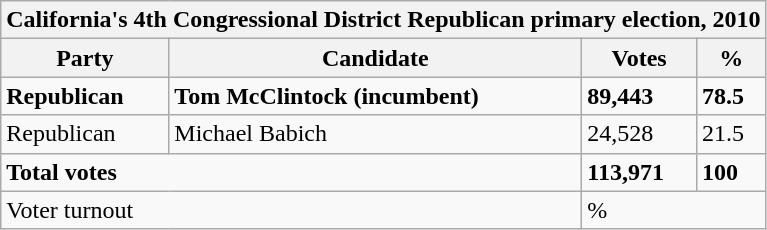<table class="wikitable">
<tr>
<th colspan="4">California's 4th Congressional District Republican primary election, 2010</th>
</tr>
<tr>
<th>Party</th>
<th>Candidate</th>
<th>Votes</th>
<th>%</th>
</tr>
<tr>
<td><strong>Republican</strong></td>
<td><strong>Tom McClintock (incumbent)</strong></td>
<td><strong>89,443</strong></td>
<td><strong>78.5</strong></td>
</tr>
<tr>
<td>Republican</td>
<td>Michael Babich</td>
<td>24,528</td>
<td>21.5</td>
</tr>
<tr>
<td colspan="2"><strong>Total votes</strong></td>
<td><strong>113,971</strong></td>
<td><strong>100</strong></td>
</tr>
<tr>
<td colspan="2">Voter turnout</td>
<td colspan="2">%</td>
</tr>
</table>
